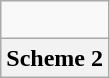<table class="wikitable">
<tr align="center">
<td><br></td>
</tr>
<tr align="center">
<th>Scheme 2</th>
</tr>
</table>
